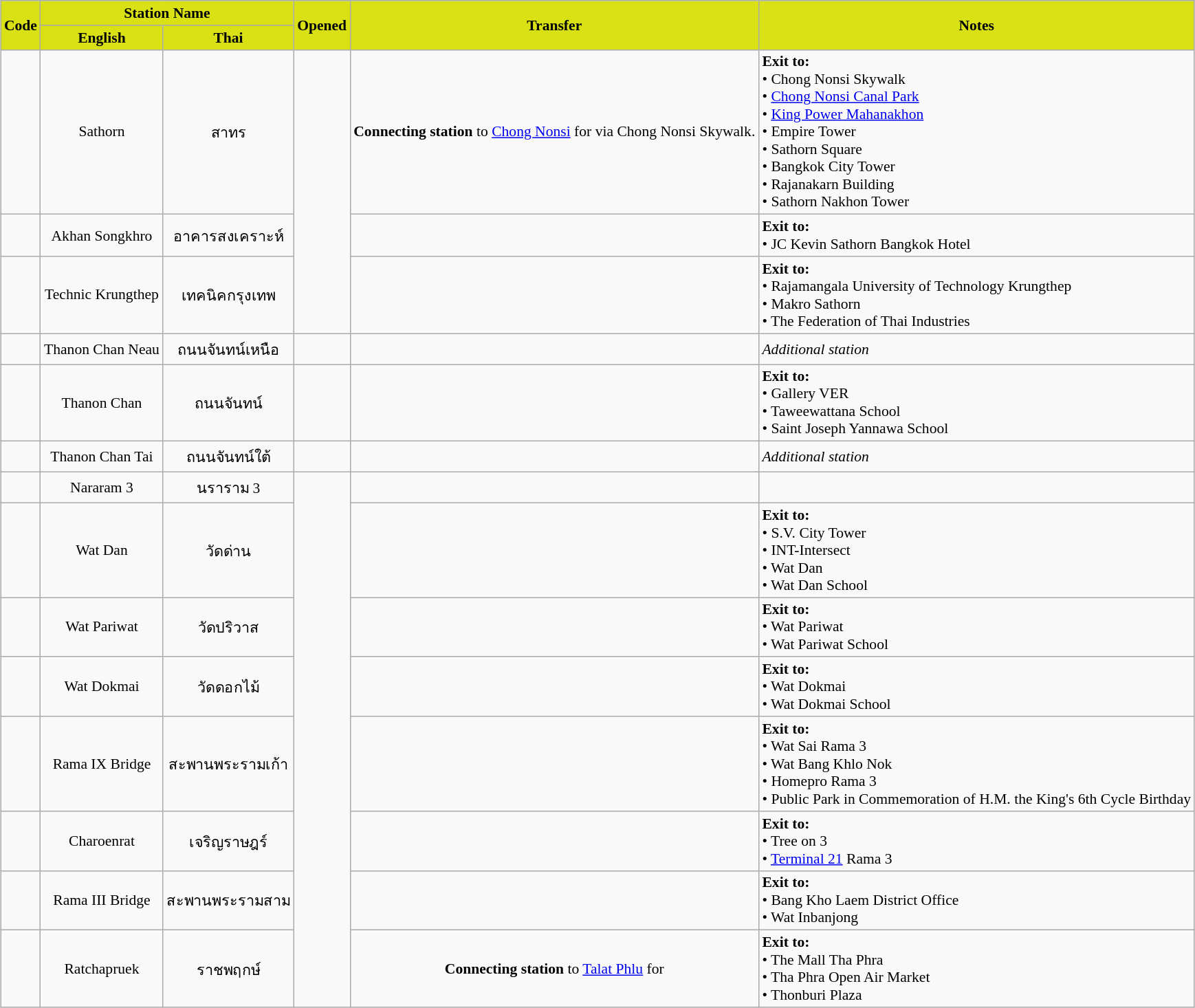<table class="wikitable" style=margin:auto;font-align:center;text-align:center;font-size:90%;">
<tr>
<th style="background:#D9E114;"rowspan="2">Code</th>
<th style="background:#D9E114;"colspan="2">Station Name</th>
<th style="background:#D9E114;"rowspan="2">Opened</th>
<th style="background:#D9E114;"rowspan="2">Transfer</th>
<th style="background:#D9E114;"rowspan="2">Notes</th>
</tr>
<tr>
<th style="background:#D9E114;">English</th>
<th style="background:#D9E114;">Thai</th>
</tr>
<tr>
<td></td>
<td>Sathorn</td>
<td>สาทร</td>
<td rowspan="3"></td>
<td><strong>Connecting station</strong> to <a href='#'>Chong Nonsi</a> for  via Chong Nonsi Skywalk.</td>
<td align="left"><strong>Exit to:</strong><br>• Chong Nonsi Skywalk<br>• <a href='#'>Chong Nonsi Canal Park</a><br>• <a href='#'>King Power Mahanakhon</a><br>• Empire Tower<br>• Sathorn Square<br>• Bangkok City Tower<br>• Rajanakarn Building<br>• Sathorn Nakhon Tower</td>
</tr>
<tr>
<td></td>
<td>Akhan Songkhro</td>
<td>อาคารสงเคราะห์</td>
<td></td>
<td align="left"><strong>Exit to:</strong><br>• JC Kevin Sathorn Bangkok Hotel</td>
</tr>
<tr>
<td></td>
<td>Technic Krungthep</td>
<td>เทคนิคกรุงเทพ</td>
<td></td>
<td align="left"><strong>Exit to:</strong><br>• Rajamangala University of Technology Krungthep<br>• Makro Sathorn<br>• The Federation of Thai Industries</td>
</tr>
<tr>
<td></td>
<td>Thanon Chan Neau</td>
<td>ถนนจันทน์เหนือ</td>
<td></td>
<td></td>
<td align="left"><em>Additional station</em></td>
</tr>
<tr>
<td></td>
<td>Thanon Chan</td>
<td>ถนนจันทน์</td>
<td></td>
<td></td>
<td align="left"><strong>Exit to:</strong><br>• Gallery VER<br>• Taweewattana School<br>• Saint Joseph Yannawa School</td>
</tr>
<tr>
<td></td>
<td>Thanon Chan Tai</td>
<td>ถนนจันทน์ใต้</td>
<td></td>
<td></td>
<td align="left"><em>Additional station</em></td>
</tr>
<tr>
<td></td>
<td>Nararam 3</td>
<td>นราราม 3</td>
<td rowspan="8"></td>
<td></td>
<td></td>
</tr>
<tr>
<td></td>
<td>Wat Dan</td>
<td>วัดด่าน</td>
<td></td>
<td align="left"><strong>Exit to:</strong><br>• S.V. City Tower<br>• INT-Intersect<br>• Wat Dan<br>• Wat Dan School</td>
</tr>
<tr>
<td></td>
<td>Wat Pariwat</td>
<td>วัดปริวาส</td>
<td></td>
<td align="left"><strong>Exit to:</strong><br>• Wat Pariwat<br>• Wat Pariwat School</td>
</tr>
<tr>
<td></td>
<td>Wat Dokmai</td>
<td>วัดดอกไม้</td>
<td></td>
<td align="left"><strong>Exit to:</strong><br>• Wat Dokmai<br>• Wat Dokmai School</td>
</tr>
<tr>
<td></td>
<td>Rama IX Bridge</td>
<td>สะพานพระรามเก้า</td>
<td></td>
<td align="left"><strong>Exit to:</strong><br>• Wat Sai Rama 3<br>• Wat Bang Khlo Nok<br>• Homepro Rama 3<br>• Public Park in Commemoration of H.M. the King's 6th Cycle Birthday</td>
</tr>
<tr>
<td></td>
<td>Charoenrat</td>
<td>เจริญราษฎร์</td>
<td></td>
<td align="left"><strong>Exit to:</strong><br>• Tree on 3<br>• <a href='#'>Terminal 21</a> Rama 3</td>
</tr>
<tr>
<td></td>
<td>Rama III Bridge</td>
<td>สะพานพระรามสาม</td>
<td></td>
<td align="left"><strong>Exit to:</strong><br>• Bang Kho Laem District Office<br>• Wat Inbanjong</td>
</tr>
<tr>
<td></td>
<td>Ratchapruek</td>
<td>ราชพฤกษ์</td>
<td><strong>Connecting station</strong> to <a href='#'>Talat Phlu</a> for </td>
<td align="left"><strong>Exit to:</strong><br>• The Mall Tha Phra<br>• Tha Phra Open Air Market<br>• Thonburi Plaza</td>
</tr>
</table>
